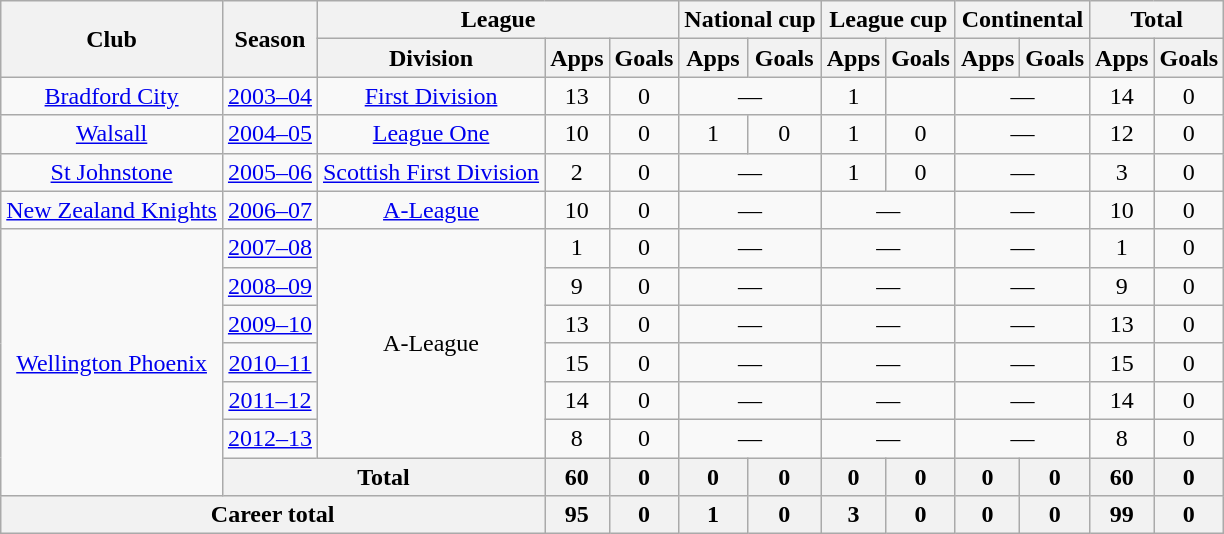<table class="wikitable" style="text-align:center">
<tr>
<th rowspan="2">Club</th>
<th rowspan="2">Season</th>
<th colspan="3">League</th>
<th colspan="2">National cup</th>
<th colspan="2">League cup</th>
<th colspan="2">Continental</th>
<th colspan="2">Total</th>
</tr>
<tr>
<th>Division</th>
<th>Apps</th>
<th>Goals</th>
<th>Apps</th>
<th>Goals</th>
<th>Apps</th>
<th>Goals</th>
<th>Apps</th>
<th>Goals</th>
<th>Apps</th>
<th>Goals</th>
</tr>
<tr>
<td><a href='#'>Bradford City</a></td>
<td><a href='#'>2003–04</a></td>
<td><a href='#'>First Division</a></td>
<td>13</td>
<td>0</td>
<td colspan="2">—</td>
<td>1</td>
<td></td>
<td colspan="2">—</td>
<td>14</td>
<td>0</td>
</tr>
<tr>
<td><a href='#'>Walsall</a></td>
<td><a href='#'>2004–05</a></td>
<td><a href='#'>League One</a></td>
<td>10</td>
<td>0</td>
<td>1</td>
<td>0</td>
<td>1</td>
<td>0</td>
<td colspan="2">—</td>
<td>12</td>
<td>0</td>
</tr>
<tr>
<td><a href='#'>St Johnstone</a></td>
<td><a href='#'>2005–06</a></td>
<td><a href='#'>Scottish First Division</a></td>
<td>2</td>
<td>0</td>
<td colspan="2">—</td>
<td>1</td>
<td>0</td>
<td colspan="2">—</td>
<td>3</td>
<td>0</td>
</tr>
<tr>
<td><a href='#'>New Zealand Knights</a></td>
<td><a href='#'>2006–07</a></td>
<td><a href='#'>A-League</a></td>
<td>10</td>
<td>0</td>
<td colspan="2">—</td>
<td colspan="2">—</td>
<td colspan="2">—</td>
<td>10</td>
<td>0</td>
</tr>
<tr>
<td rowspan="7"><a href='#'>Wellington Phoenix</a></td>
<td><a href='#'>2007–08</a></td>
<td rowspan="6">A-League</td>
<td>1</td>
<td>0</td>
<td colspan="2">—</td>
<td colspan="2">—</td>
<td colspan="2">—</td>
<td>1</td>
<td>0</td>
</tr>
<tr>
<td><a href='#'>2008–09</a></td>
<td>9</td>
<td>0</td>
<td colspan="2">—</td>
<td colspan="2">—</td>
<td colspan="2">—</td>
<td>9</td>
<td>0</td>
</tr>
<tr>
<td><a href='#'>2009–10</a></td>
<td>13</td>
<td>0</td>
<td colspan="2">—</td>
<td colspan="2">—</td>
<td colspan="2">—</td>
<td>13</td>
<td>0</td>
</tr>
<tr>
<td><a href='#'>2010–11</a></td>
<td>15</td>
<td>0</td>
<td colspan="2">—</td>
<td colspan="2">—</td>
<td colspan="2">—</td>
<td>15</td>
<td>0</td>
</tr>
<tr>
<td><a href='#'>2011–12</a></td>
<td>14</td>
<td>0</td>
<td colspan="2">—</td>
<td colspan="2">—</td>
<td colspan="2">—</td>
<td>14</td>
<td>0</td>
</tr>
<tr>
<td><a href='#'>2012–13</a></td>
<td>8</td>
<td>0</td>
<td colspan="2">—</td>
<td colspan="2">—</td>
<td colspan="2">—</td>
<td>8</td>
<td>0</td>
</tr>
<tr>
<th colspan="2">Total</th>
<th>60</th>
<th>0</th>
<th>0</th>
<th>0</th>
<th>0</th>
<th>0</th>
<th>0</th>
<th>0</th>
<th>60</th>
<th>0</th>
</tr>
<tr>
<th colspan="3">Career total</th>
<th>95</th>
<th>0</th>
<th>1</th>
<th>0</th>
<th>3</th>
<th>0</th>
<th>0</th>
<th>0</th>
<th>99</th>
<th>0</th>
</tr>
</table>
